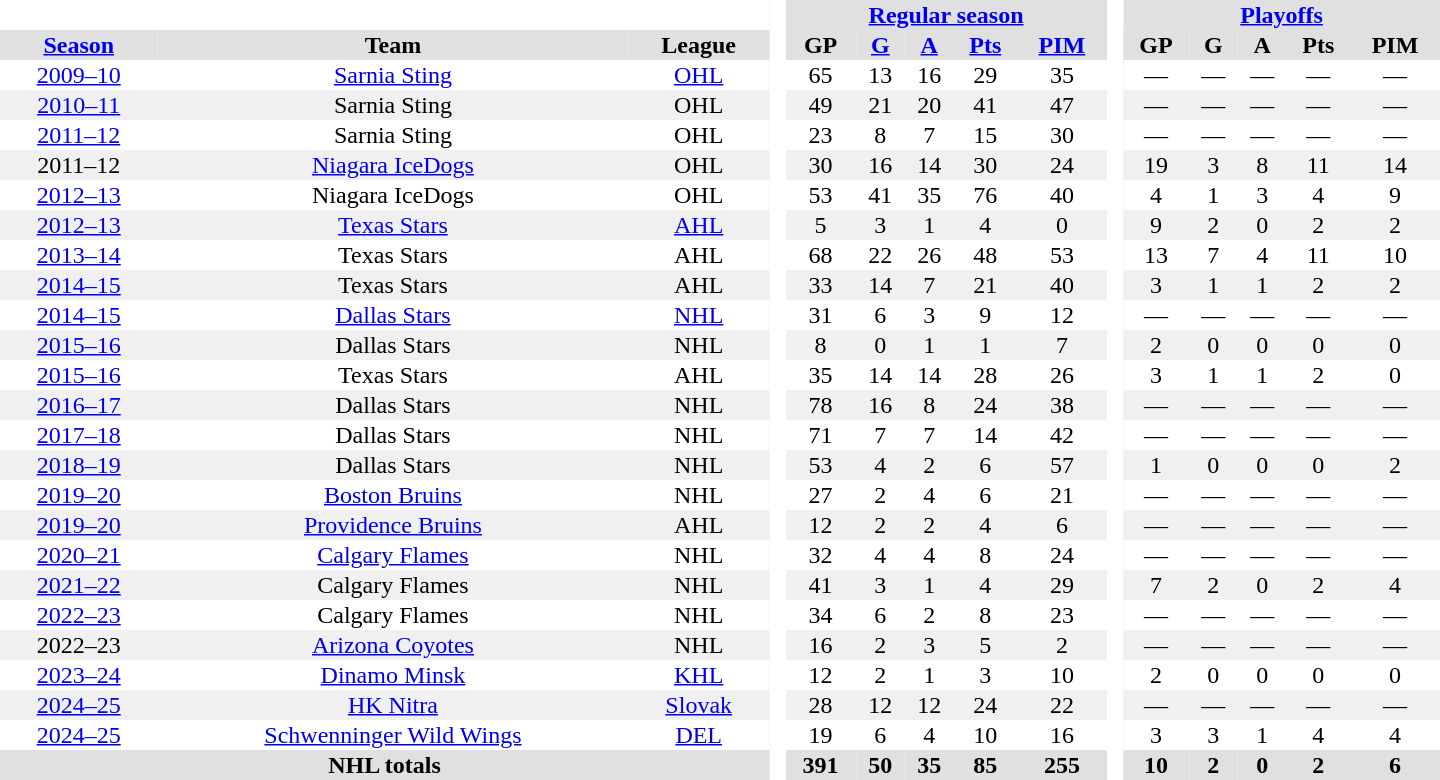<table border="0" cellpadding="1" cellspacing="0" style="text-align:center; width:60em;">
<tr style="background:#e0e0e0;">
<th colspan="3"  bgcolor="#ffffff"> </th>
<th rowspan="100" bgcolor="#ffffff"> </th>
<th colspan="5"><a href='#'>Regular season</a></th>
<th rowspan="100" bgcolor="#ffffff"> </th>
<th colspan="5"><a href='#'>Playoffs</a></th>
</tr>
<tr style="background:#e0e0e0;">
<th><a href='#'>Season</a></th>
<th>Team</th>
<th>League</th>
<th>GP</th>
<th><a href='#'>G</a></th>
<th><a href='#'>A</a></th>
<th><a href='#'>Pts</a></th>
<th><a href='#'>PIM</a></th>
<th>GP</th>
<th>G</th>
<th>A</th>
<th>Pts</th>
<th>PIM</th>
</tr>
<tr>
<td><a href='#'>2009–10</a></td>
<td><a href='#'>Sarnia Sting</a></td>
<td><a href='#'>OHL</a></td>
<td>65</td>
<td>13</td>
<td>16</td>
<td>29</td>
<td>35</td>
<td>—</td>
<td>—</td>
<td>—</td>
<td>—</td>
<td>—</td>
</tr>
<tr bgcolor="#f0f0f0">
<td><a href='#'>2010–11</a></td>
<td>Sarnia Sting</td>
<td>OHL</td>
<td>49</td>
<td>21</td>
<td>20</td>
<td>41</td>
<td>47</td>
<td>—</td>
<td>—</td>
<td>—</td>
<td>—</td>
<td>—</td>
</tr>
<tr>
<td><a href='#'>2011–12</a></td>
<td>Sarnia Sting</td>
<td>OHL</td>
<td>23</td>
<td>8</td>
<td>7</td>
<td>15</td>
<td>30</td>
<td>—</td>
<td>—</td>
<td>—</td>
<td>—</td>
<td>—</td>
</tr>
<tr bgcolor="#f0f0f0">
<td>2011–12</td>
<td><a href='#'>Niagara IceDogs</a></td>
<td>OHL</td>
<td>30</td>
<td>16</td>
<td>14</td>
<td>30</td>
<td>24</td>
<td>19</td>
<td>3</td>
<td>8</td>
<td>11</td>
<td>14</td>
</tr>
<tr>
<td><a href='#'>2012–13</a></td>
<td>Niagara IceDogs</td>
<td>OHL</td>
<td>53</td>
<td>41</td>
<td>35</td>
<td>76</td>
<td>40</td>
<td>4</td>
<td>1</td>
<td>3</td>
<td>4</td>
<td>9</td>
</tr>
<tr bgcolor="#f0f0f0">
<td><a href='#'>2012–13</a></td>
<td><a href='#'>Texas Stars</a></td>
<td><a href='#'>AHL</a></td>
<td>5</td>
<td>3</td>
<td>1</td>
<td>4</td>
<td>0</td>
<td>9</td>
<td>2</td>
<td>0</td>
<td>2</td>
<td>2</td>
</tr>
<tr>
<td><a href='#'>2013–14</a></td>
<td>Texas Stars</td>
<td>AHL</td>
<td>68</td>
<td>22</td>
<td>26</td>
<td>48</td>
<td>53</td>
<td>13</td>
<td>7</td>
<td>4</td>
<td>11</td>
<td>10</td>
</tr>
<tr bgcolor="#f0f0f0">
<td><a href='#'>2014–15</a></td>
<td>Texas Stars</td>
<td>AHL</td>
<td>33</td>
<td>14</td>
<td>7</td>
<td>21</td>
<td>40</td>
<td>3</td>
<td>1</td>
<td>1</td>
<td>2</td>
<td>2</td>
</tr>
<tr>
<td><a href='#'>2014–15</a></td>
<td><a href='#'>Dallas Stars</a></td>
<td><a href='#'>NHL</a></td>
<td>31</td>
<td>6</td>
<td>3</td>
<td>9</td>
<td>12</td>
<td>—</td>
<td>—</td>
<td>—</td>
<td>—</td>
<td>—</td>
</tr>
<tr bgcolor="#f0f0f0">
<td><a href='#'>2015–16</a></td>
<td>Dallas Stars</td>
<td>NHL</td>
<td>8</td>
<td>0</td>
<td>1</td>
<td>1</td>
<td>7</td>
<td>2</td>
<td>0</td>
<td>0</td>
<td>0</td>
<td>0</td>
</tr>
<tr>
<td><a href='#'>2015–16</a></td>
<td>Texas Stars</td>
<td>AHL</td>
<td>35</td>
<td>14</td>
<td>14</td>
<td>28</td>
<td>26</td>
<td>3</td>
<td>1</td>
<td>1</td>
<td>2</td>
<td>0</td>
</tr>
<tr bgcolor="#f0f0f0">
<td><a href='#'>2016–17</a></td>
<td>Dallas Stars</td>
<td>NHL</td>
<td>78</td>
<td>16</td>
<td>8</td>
<td>24</td>
<td>38</td>
<td>—</td>
<td>—</td>
<td>—</td>
<td>—</td>
<td>—</td>
</tr>
<tr>
<td><a href='#'>2017–18</a></td>
<td>Dallas Stars</td>
<td>NHL</td>
<td>71</td>
<td>7</td>
<td>7</td>
<td>14</td>
<td>42</td>
<td>—</td>
<td>—</td>
<td>—</td>
<td>—</td>
<td>—</td>
</tr>
<tr bgcolor="#f0f0f0">
<td><a href='#'>2018–19</a></td>
<td>Dallas Stars</td>
<td>NHL</td>
<td>53</td>
<td>4</td>
<td>2</td>
<td>6</td>
<td>57</td>
<td>1</td>
<td>0</td>
<td>0</td>
<td>0</td>
<td>2</td>
</tr>
<tr>
<td><a href='#'>2019–20</a></td>
<td><a href='#'>Boston Bruins</a></td>
<td>NHL</td>
<td>27</td>
<td>2</td>
<td>4</td>
<td>6</td>
<td>21</td>
<td>—</td>
<td>—</td>
<td>—</td>
<td>—</td>
<td>—</td>
</tr>
<tr bgcolor="#f0f0f0">
<td><a href='#'>2019–20</a></td>
<td><a href='#'>Providence Bruins</a></td>
<td>AHL</td>
<td>12</td>
<td>2</td>
<td>2</td>
<td>4</td>
<td>6</td>
<td>—</td>
<td>—</td>
<td>—</td>
<td>—</td>
<td>—</td>
</tr>
<tr>
<td><a href='#'>2020–21</a></td>
<td><a href='#'>Calgary Flames</a></td>
<td>NHL</td>
<td>32</td>
<td>4</td>
<td>4</td>
<td>8</td>
<td>24</td>
<td>—</td>
<td>—</td>
<td>—</td>
<td>—</td>
<td>—</td>
</tr>
<tr bgcolor="#f0f0f0">
<td><a href='#'>2021–22</a></td>
<td>Calgary Flames</td>
<td>NHL</td>
<td>41</td>
<td>3</td>
<td>1</td>
<td>4</td>
<td>29</td>
<td>7</td>
<td>2</td>
<td>0</td>
<td>2</td>
<td>4</td>
</tr>
<tr>
<td><a href='#'>2022–23</a></td>
<td>Calgary Flames</td>
<td>NHL</td>
<td>34</td>
<td>6</td>
<td>2</td>
<td>8</td>
<td>23</td>
<td>—</td>
<td>—</td>
<td>—</td>
<td>—</td>
<td>—</td>
</tr>
<tr bgcolor="#f0f0f0">
<td>2022–23</td>
<td><a href='#'>Arizona Coyotes</a></td>
<td>NHL</td>
<td>16</td>
<td>2</td>
<td>3</td>
<td>5</td>
<td>2</td>
<td>—</td>
<td>—</td>
<td>—</td>
<td>—</td>
<td>—</td>
</tr>
<tr>
<td><a href='#'>2023–24</a></td>
<td><a href='#'>Dinamo Minsk</a></td>
<td><a href='#'>KHL</a></td>
<td>12</td>
<td>2</td>
<td>1</td>
<td>3</td>
<td>10</td>
<td>2</td>
<td>0</td>
<td>0</td>
<td>0</td>
<td>0</td>
</tr>
<tr bgcolor="#f0f0f0">
<td><a href='#'>2024–25</a></td>
<td><a href='#'>HK Nitra</a></td>
<td><a href='#'>Slovak</a></td>
<td>28</td>
<td>12</td>
<td>12</td>
<td>24</td>
<td>22</td>
<td>—</td>
<td>—</td>
<td>—</td>
<td>—</td>
<td>—</td>
</tr>
<tr>
<td><a href='#'>2024–25</a></td>
<td><a href='#'>Schwenninger Wild Wings</a></td>
<td><a href='#'>DEL</a></td>
<td>19</td>
<td>6</td>
<td>4</td>
<td>10</td>
<td>16</td>
<td>3</td>
<td>3</td>
<td>1</td>
<td>4</td>
<td>4</td>
</tr>
<tr bgcolor="#e0e0e0">
<th colspan="3">NHL totals</th>
<th>391</th>
<th>50</th>
<th>35</th>
<th>85</th>
<th>255</th>
<th>10</th>
<th>2</th>
<th>0</th>
<th>2</th>
<th>6</th>
</tr>
</table>
